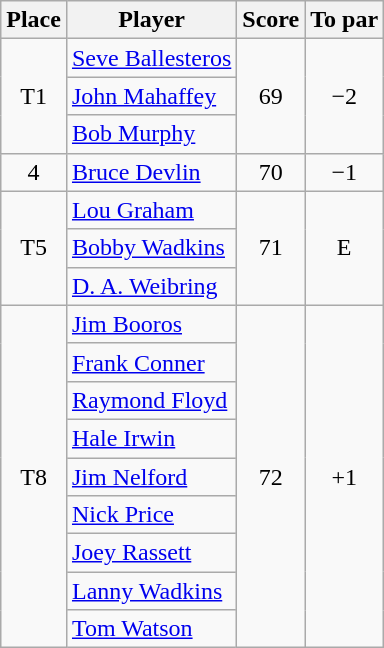<table class="wikitable">
<tr>
<th>Place</th>
<th>Player</th>
<th>Score</th>
<th>To par</th>
</tr>
<tr>
<td rowspan="3" align=center>T1</td>
<td> <a href='#'>Seve Ballesteros</a></td>
<td rowspan="3" align=center>69</td>
<td rowspan="3" align=center>−2</td>
</tr>
<tr>
<td> <a href='#'>John Mahaffey</a></td>
</tr>
<tr>
<td> <a href='#'>Bob Murphy</a></td>
</tr>
<tr>
<td align=center>4</td>
<td> <a href='#'>Bruce Devlin</a></td>
<td align=center>70</td>
<td align=center>−1</td>
</tr>
<tr>
<td rowspan="3" align=center>T5</td>
<td> <a href='#'>Lou Graham</a></td>
<td rowspan="3" align=center>71</td>
<td rowspan="3" align=center>E</td>
</tr>
<tr>
<td> <a href='#'>Bobby Wadkins</a></td>
</tr>
<tr>
<td> <a href='#'>D. A. Weibring</a></td>
</tr>
<tr>
<td rowspan="9" align=center>T8</td>
<td> <a href='#'>Jim Booros</a></td>
<td rowspan="9" align=center>72</td>
<td rowspan="9" align=center>+1</td>
</tr>
<tr>
<td> <a href='#'>Frank Conner</a></td>
</tr>
<tr>
<td> <a href='#'>Raymond Floyd</a></td>
</tr>
<tr>
<td> <a href='#'>Hale Irwin</a></td>
</tr>
<tr>
<td> <a href='#'>Jim Nelford</a></td>
</tr>
<tr>
<td> <a href='#'>Nick Price</a></td>
</tr>
<tr>
<td> <a href='#'>Joey Rassett</a></td>
</tr>
<tr>
<td> <a href='#'>Lanny Wadkins</a></td>
</tr>
<tr>
<td> <a href='#'>Tom Watson</a></td>
</tr>
</table>
